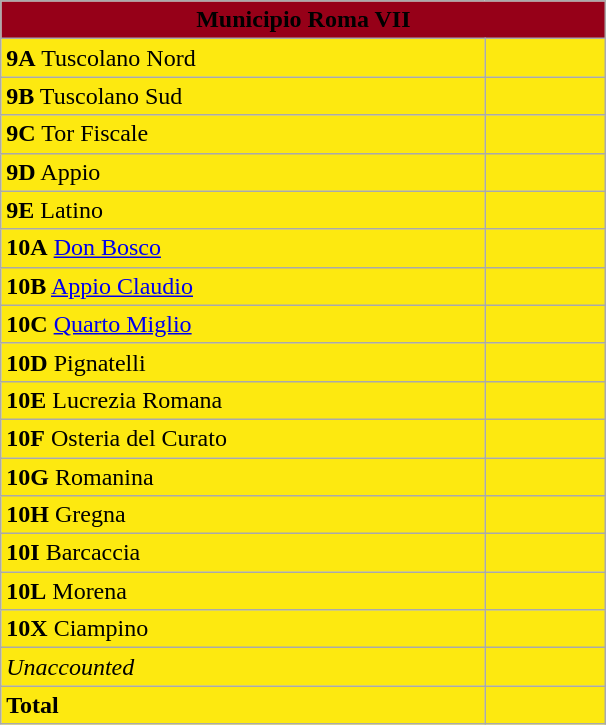<table class="wikitable" width="32%" border=2>
<tr>
<td colspan="2" font size=2 align="center" bgcolor="#960018"><strong><span> Municipio Roma VII</span></strong></td>
</tr>
<tr align="left" bgcolor="#FDE910">
<td width="80%"><strong>9A</strong> Tuscolano Nord</td>
<td width="20%" align="right"></td>
</tr>
<tr align="left" bgcolor="#FDE910">
<td width="80%"><strong>9B</strong> Tuscolano Sud</td>
<td width="20%" align="right"></td>
</tr>
<tr align="left" bgcolor="#FDE910">
<td width="80%"><strong>9C</strong> Tor Fiscale</td>
<td width="20%" align="right"></td>
</tr>
<tr align="left" bgcolor="#FDE910">
<td width="80%"><strong>9D</strong> Appio</td>
<td width="20%" align="right"></td>
</tr>
<tr align="left" bgcolor="#FDE910">
<td width="80%"><strong>9E</strong> Latino</td>
<td width="20%" align="right"></td>
</tr>
<tr align="left" bgcolor="#FDE910">
<td width="80%"><strong>10A</strong> <a href='#'>Don Bosco</a></td>
<td width="20%" align="right"></td>
</tr>
<tr align="left" bgcolor="#FDE910">
<td width="80%"><strong>10B</strong> <a href='#'>Appio Claudio</a></td>
<td width="20%" align="right"></td>
</tr>
<tr align="left" bgcolor="#FDE910">
<td width="80%"><strong>10C</strong> <a href='#'>Quarto Miglio</a></td>
<td width="20%" align="right"></td>
</tr>
<tr align="left" bgcolor="#FDE910">
<td width="80%"><strong>10D</strong> Pignatelli</td>
<td width="20%" align="right"></td>
</tr>
<tr align="left" bgcolor="#FDE910">
<td width="80%"><strong>10E</strong> Lucrezia Romana</td>
<td width="20%" align="right"></td>
</tr>
<tr align="left" bgcolor="#FDE910">
<td width="80%"><strong>10F</strong> Osteria del Curato</td>
<td width="20%" align="right"></td>
</tr>
<tr align="left" bgcolor="#FDE910">
<td width="80%"><strong>10G</strong> Romanina</td>
<td width="20%" align="right"></td>
</tr>
<tr align="left" bgcolor="#FDE910">
<td width="80%"><strong>10H</strong> Gregna</td>
<td width="20%" align="right"></td>
</tr>
<tr align="left" bgcolor="#FDE910">
<td width="80%"><strong>10I</strong> Barcaccia</td>
<td width="20%" align="right"></td>
</tr>
<tr align="left" bgcolor="#FDE910">
<td width="80%"><strong>10L</strong> Morena</td>
<td width="20%" align="right"></td>
</tr>
<tr align="left" bgcolor="#FDE910">
<td width="80%"><strong>10X</strong> Ciampino</td>
<td width="20%" align="right"></td>
</tr>
<tr align="left" bgcolor="#FDE910">
<td width="80%"><em>Unaccounted</em></td>
<td width="20%" align="right"></td>
</tr>
<tr align="left" bgcolor="#FDE910">
<td width="80%"><strong>Total</strong></td>
<td width="20%" align="right"><strong></strong></td>
</tr>
</table>
